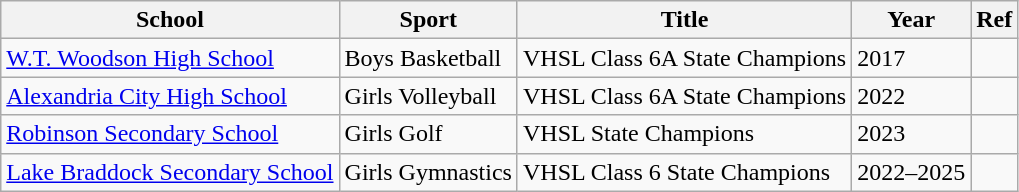<table class="wikitable">
<tr>
<th>School</th>
<th>Sport</th>
<th>Title</th>
<th>Year</th>
<th>Ref</th>
</tr>
<tr>
<td><a href='#'>W.T. Woodson High School</a></td>
<td>Boys Basketball</td>
<td>VHSL Class 6A State Champions</td>
<td>2017</td>
<td></td>
</tr>
<tr>
<td><a href='#'>Alexandria City High School</a></td>
<td>Girls Volleyball</td>
<td>VHSL Class 6A State Champions</td>
<td>2022</td>
<td></td>
</tr>
<tr>
<td><a href='#'>Robinson Secondary School</a></td>
<td>Girls Golf</td>
<td>VHSL State Champions</td>
<td>2023</td>
<td></td>
</tr>
<tr>
<td><a href='#'>Lake Braddock Secondary School</a></td>
<td>Girls Gymnastics</td>
<td>VHSL Class 6 State Champions</td>
<td>2022–2025</td>
<td></td>
</tr>
</table>
